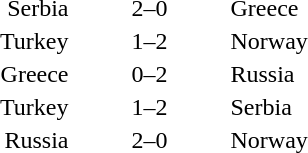<table style="text-align:center">
<tr>
<th width=200></th>
<th width=100></th>
<th width=200></th>
</tr>
<tr>
<td align=right>Serbia</td>
<td>2–0</td>
<td align=left>Greece</td>
</tr>
<tr>
<td align=right>Turkey</td>
<td>1–2</td>
<td align=left>Norway</td>
</tr>
<tr>
<td align=right>Greece</td>
<td>0–2</td>
<td align=left>Russia</td>
</tr>
<tr>
<td align=right>Turkey</td>
<td>1–2</td>
<td align=left>Serbia</td>
</tr>
<tr>
<td align=right>Russia</td>
<td>2–0</td>
<td align=left>Norway</td>
</tr>
</table>
